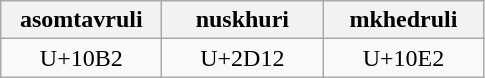<table class="wikitable" style="width:100">
<tr>
<th width="100">asomtavruli</th>
<th width="100">nuskhuri</th>
<th width="100">mkhedruli</th>
</tr>
<tr>
<td align="center">U+10B2</td>
<td align="center">U+2D12</td>
<td align="center">U+10E2</td>
</tr>
</table>
